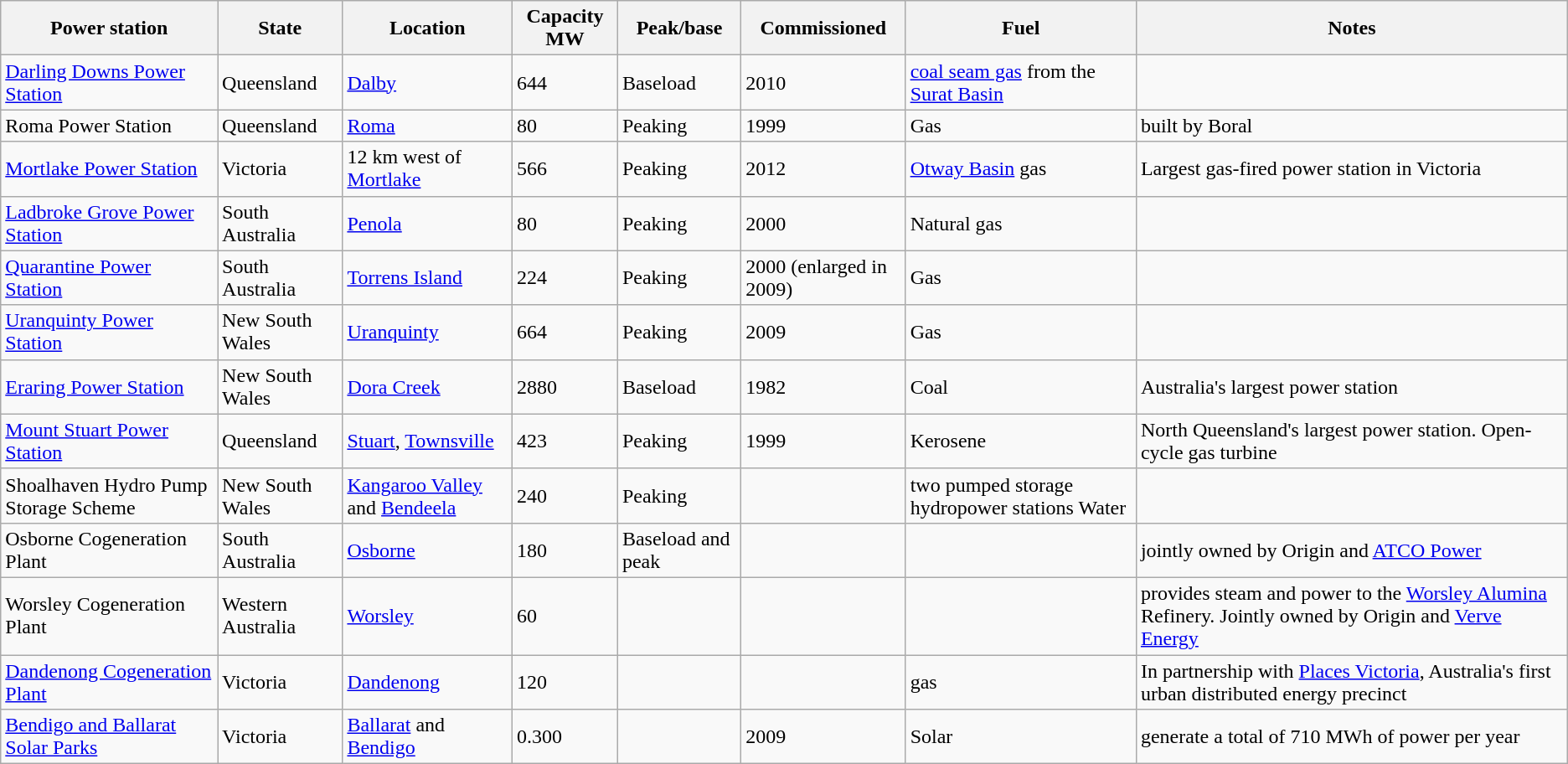<table class="wikitable sortable">
<tr>
<th>Power station</th>
<th>State</th>
<th>Location</th>
<th>Capacity MW</th>
<th>Peak/base</th>
<th>Commissioned</th>
<th>Fuel</th>
<th>Notes</th>
</tr>
<tr>
<td><a href='#'>Darling Downs Power Station</a></td>
<td>Queensland</td>
<td><a href='#'>Dalby</a></td>
<td>644</td>
<td>Baseload</td>
<td>2010</td>
<td><a href='#'>coal seam gas</a> from the <a href='#'>Surat Basin</a></td>
</tr>
<tr>
<td>Roma Power Station</td>
<td>Queensland</td>
<td><a href='#'>Roma</a></td>
<td>80</td>
<td>Peaking</td>
<td>1999</td>
<td>Gas</td>
<td>built by Boral</td>
</tr>
<tr>
<td><a href='#'>Mortlake Power Station</a></td>
<td>Victoria</td>
<td>12 km west of <a href='#'>Mortlake</a></td>
<td>566</td>
<td>Peaking</td>
<td>2012</td>
<td><a href='#'>Otway Basin</a> gas</td>
<td>Largest gas-fired power station in Victoria</td>
</tr>
<tr>
<td><a href='#'>Ladbroke Grove Power Station</a></td>
<td>South Australia</td>
<td><a href='#'>Penola</a></td>
<td>80</td>
<td>Peaking</td>
<td>2000</td>
<td>Natural gas</td>
<td></td>
</tr>
<tr>
<td><a href='#'>Quarantine Power Station</a></td>
<td>South Australia</td>
<td><a href='#'>Torrens Island</a></td>
<td>224</td>
<td>Peaking</td>
<td>2000 (enlarged in 2009)</td>
<td>Gas</td>
<td></td>
</tr>
<tr>
<td><a href='#'>Uranquinty Power Station</a></td>
<td>New South Wales</td>
<td><a href='#'>Uranquinty</a></td>
<td>664</td>
<td>Peaking</td>
<td>2009</td>
<td>Gas</td>
<td></td>
</tr>
<tr>
<td><a href='#'>Eraring Power Station</a></td>
<td>New South Wales</td>
<td><a href='#'>Dora Creek</a></td>
<td>2880</td>
<td>Baseload</td>
<td>1982</td>
<td>Coal</td>
<td>Australia's largest power station</td>
</tr>
<tr>
<td><a href='#'>Mount Stuart Power Station</a></td>
<td>Queensland</td>
<td><a href='#'>Stuart</a>, <a href='#'>Townsville</a></td>
<td>423</td>
<td>Peaking</td>
<td>1999</td>
<td>Kerosene</td>
<td>North Queensland's largest power station. Open-cycle gas turbine</td>
</tr>
<tr>
<td>Shoalhaven Hydro Pump Storage Scheme</td>
<td>New South Wales</td>
<td><a href='#'>Kangaroo Valley</a> and <a href='#'>Bendeela</a></td>
<td>240</td>
<td>Peaking</td>
<td></td>
<td>two pumped storage hydropower stations Water</td>
</tr>
<tr>
<td>Osborne Cogeneration Plant</td>
<td>South Australia</td>
<td><a href='#'>Osborne</a></td>
<td>180</td>
<td>Baseload and peak</td>
<td></td>
<td></td>
<td>jointly owned by Origin and <a href='#'>ATCO Power</a></td>
</tr>
<tr>
<td>Worsley Cogeneration Plant</td>
<td>Western Australia</td>
<td><a href='#'>Worsley</a></td>
<td>60</td>
<td></td>
<td></td>
<td></td>
<td>provides steam and power to the <a href='#'>Worsley Alumina</a> Refinery. Jointly owned by Origin and <a href='#'>Verve Energy</a></td>
</tr>
<tr>
<td><a href='#'>Dandenong Cogeneration Plant</a></td>
<td>Victoria</td>
<td><a href='#'>Dandenong</a></td>
<td>120</td>
<td></td>
<td></td>
<td>gas</td>
<td>In partnership with <a href='#'>Places Victoria</a>, Australia's first urban distributed energy precinct</td>
</tr>
<tr>
<td><a href='#'>Bendigo and Ballarat Solar Parks</a></td>
<td>Victoria</td>
<td><a href='#'>Ballarat</a> and <a href='#'>Bendigo</a></td>
<td>0.300</td>
<td></td>
<td>2009</td>
<td>Solar</td>
<td>generate a total of 710 MWh of power per year</td>
</tr>
</table>
